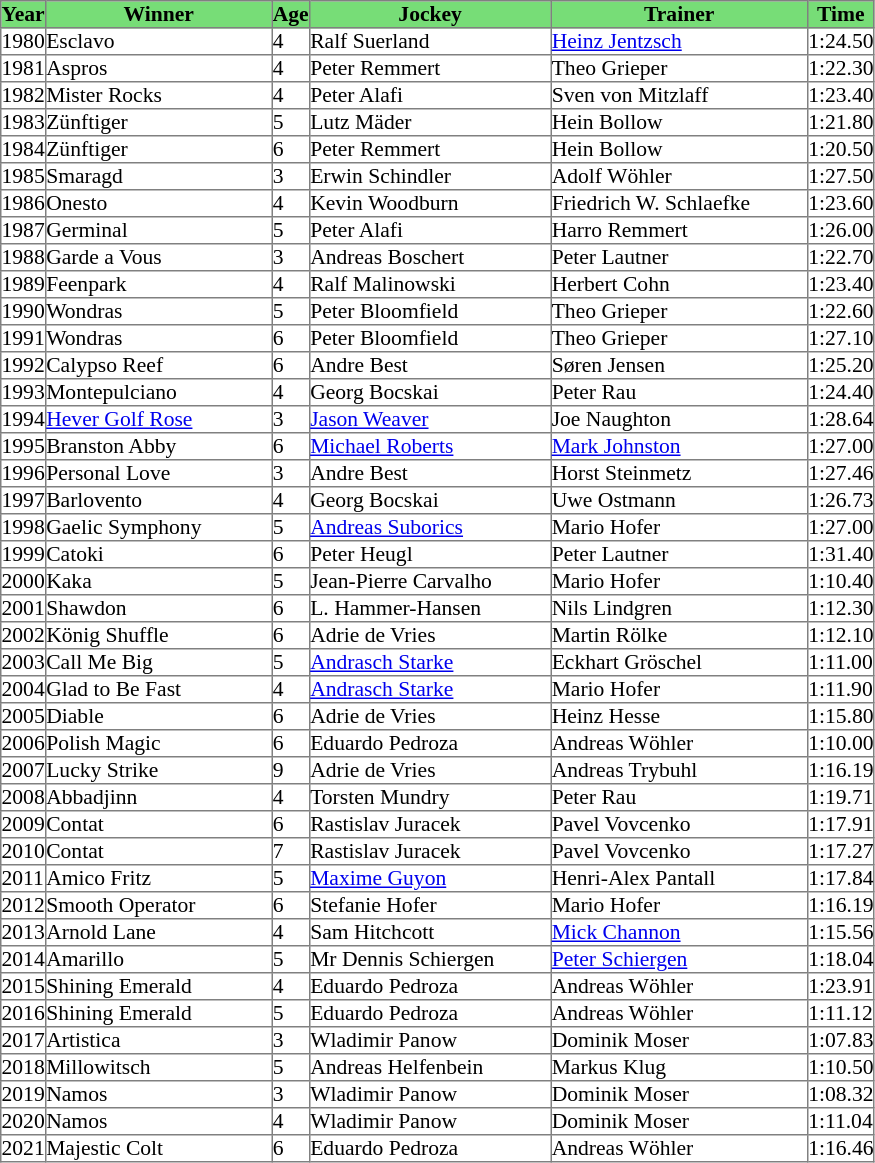<table class = "sortable" | border="1" cellpadding="0" style="border-collapse: collapse; font-size:90%">
<tr bgcolor="#77dd77" align="center">
<th>Year</th>
<th>Winner</th>
<th>Age</th>
<th>Jockey</th>
<th>Trainer</th>
<th>Time</th>
</tr>
<tr>
<td>1980</td>
<td width=150px>Esclavo</td>
<td>4</td>
<td width=160px>Ralf Suerland</td>
<td width=170px><a href='#'>Heinz Jentzsch</a></td>
<td>1:24.50</td>
</tr>
<tr>
<td>1981</td>
<td>Aspros</td>
<td>4</td>
<td>Peter Remmert</td>
<td>Theo Grieper</td>
<td>1:22.30</td>
</tr>
<tr>
<td>1982</td>
<td>Mister Rocks</td>
<td>4</td>
<td>Peter Alafi</td>
<td>Sven von Mitzlaff</td>
<td>1:23.40</td>
</tr>
<tr>
<td>1983</td>
<td>Zünftiger</td>
<td>5</td>
<td>Lutz Mäder</td>
<td>Hein Bollow</td>
<td>1:21.80</td>
</tr>
<tr>
<td>1984</td>
<td>Zünftiger</td>
<td>6</td>
<td>Peter Remmert</td>
<td>Hein Bollow</td>
<td>1:20.50</td>
</tr>
<tr>
<td>1985</td>
<td>Smaragd</td>
<td>3</td>
<td>Erwin Schindler</td>
<td>Adolf Wöhler</td>
<td>1:27.50</td>
</tr>
<tr>
<td>1986</td>
<td>Onesto</td>
<td>4</td>
<td>Kevin Woodburn</td>
<td>Friedrich W. Schlaefke</td>
<td>1:23.60</td>
</tr>
<tr>
<td>1987</td>
<td>Germinal</td>
<td>5</td>
<td>Peter Alafi</td>
<td>Harro Remmert</td>
<td>1:26.00</td>
</tr>
<tr>
<td>1988</td>
<td>Garde a Vous</td>
<td>3</td>
<td>Andreas Boschert</td>
<td>Peter Lautner</td>
<td>1:22.70</td>
</tr>
<tr>
<td>1989</td>
<td>Feenpark</td>
<td>4</td>
<td>Ralf Malinowski</td>
<td>Herbert Cohn</td>
<td>1:23.40</td>
</tr>
<tr>
<td>1990</td>
<td>Wondras</td>
<td>5</td>
<td>Peter Bloomfield</td>
<td>Theo Grieper</td>
<td>1:22.60</td>
</tr>
<tr>
<td>1991</td>
<td>Wondras</td>
<td>6</td>
<td>Peter Bloomfield</td>
<td>Theo Grieper</td>
<td>1:27.10</td>
</tr>
<tr>
<td>1992</td>
<td>Calypso Reef</td>
<td>6</td>
<td>Andre Best</td>
<td>Søren Jensen</td>
<td>1:25.20</td>
</tr>
<tr>
<td>1993</td>
<td>Montepulciano</td>
<td>4</td>
<td>Georg Bocskai</td>
<td>Peter Rau</td>
<td>1:24.40</td>
</tr>
<tr>
<td>1994</td>
<td><a href='#'>Hever Golf Rose</a></td>
<td>3</td>
<td><a href='#'>Jason Weaver</a></td>
<td>Joe Naughton</td>
<td>1:28.64</td>
</tr>
<tr>
<td>1995</td>
<td>Branston Abby</td>
<td>6</td>
<td><a href='#'>Michael Roberts</a></td>
<td><a href='#'>Mark Johnston</a></td>
<td>1:27.00</td>
</tr>
<tr>
<td>1996</td>
<td>Personal Love</td>
<td>3</td>
<td>Andre Best</td>
<td>Horst Steinmetz</td>
<td>1:27.46</td>
</tr>
<tr>
<td>1997</td>
<td>Barlovento</td>
<td>4</td>
<td>Georg Bocskai</td>
<td>Uwe Ostmann</td>
<td>1:26.73</td>
</tr>
<tr>
<td>1998</td>
<td>Gaelic Symphony</td>
<td>5</td>
<td><a href='#'>Andreas Suborics</a></td>
<td>Mario Hofer</td>
<td>1:27.00</td>
</tr>
<tr>
<td>1999</td>
<td>Catoki</td>
<td>6</td>
<td>Peter Heugl</td>
<td>Peter Lautner</td>
<td>1:31.40</td>
</tr>
<tr>
<td>2000</td>
<td>Kaka</td>
<td>5</td>
<td>Jean-Pierre Carvalho</td>
<td>Mario Hofer</td>
<td>1:10.40</td>
</tr>
<tr>
<td>2001</td>
<td>Shawdon</td>
<td>6</td>
<td>L. Hammer-Hansen </td>
<td>Nils Lindgren</td>
<td>1:12.30</td>
</tr>
<tr>
<td>2002</td>
<td>König Shuffle</td>
<td>6</td>
<td>Adrie de Vries</td>
<td>Martin Rölke</td>
<td>1:12.10</td>
</tr>
<tr>
<td>2003</td>
<td>Call Me Big</td>
<td>5</td>
<td><a href='#'>Andrasch Starke</a></td>
<td>Eckhart Gröschel</td>
<td>1:11.00</td>
</tr>
<tr>
<td>2004</td>
<td>Glad to Be Fast</td>
<td>4</td>
<td><a href='#'>Andrasch Starke</a></td>
<td>Mario Hofer</td>
<td>1:11.90</td>
</tr>
<tr>
<td>2005</td>
<td>Diable</td>
<td>6</td>
<td>Adrie de Vries</td>
<td>Heinz Hesse</td>
<td>1:15.80</td>
</tr>
<tr>
<td>2006</td>
<td>Polish Magic</td>
<td>6</td>
<td>Eduardo Pedroza</td>
<td>Andreas Wöhler</td>
<td>1:10.00</td>
</tr>
<tr>
<td>2007</td>
<td>Lucky Strike</td>
<td>9</td>
<td>Adrie de Vries</td>
<td>Andreas Trybuhl</td>
<td>1:16.19</td>
</tr>
<tr>
<td>2008</td>
<td>Abbadjinn</td>
<td>4</td>
<td>Torsten Mundry</td>
<td>Peter Rau</td>
<td>1:19.71</td>
</tr>
<tr>
<td>2009</td>
<td>Contat</td>
<td>6</td>
<td>Rastislav Juracek</td>
<td>Pavel Vovcenko</td>
<td>1:17.91</td>
</tr>
<tr>
<td>2010</td>
<td>Contat</td>
<td>7</td>
<td>Rastislav Juracek</td>
<td>Pavel Vovcenko</td>
<td>1:17.27</td>
</tr>
<tr>
<td>2011</td>
<td>Amico Fritz</td>
<td>5</td>
<td><a href='#'>Maxime Guyon</a></td>
<td>Henri-Alex Pantall</td>
<td>1:17.84</td>
</tr>
<tr>
<td>2012</td>
<td>Smooth Operator</td>
<td>6</td>
<td>Stefanie Hofer</td>
<td>Mario Hofer</td>
<td>1:16.19</td>
</tr>
<tr>
<td>2013</td>
<td>Arnold Lane</td>
<td>4</td>
<td>Sam Hitchcott</td>
<td><a href='#'>Mick Channon</a></td>
<td>1:15.56</td>
</tr>
<tr>
<td>2014</td>
<td>Amarillo</td>
<td>5</td>
<td>Mr Dennis Schiergen</td>
<td><a href='#'>Peter Schiergen</a></td>
<td>1:18.04</td>
</tr>
<tr>
<td>2015</td>
<td>Shining Emerald</td>
<td>4</td>
<td>Eduardo Pedroza</td>
<td>Andreas Wöhler</td>
<td>1:23.91</td>
</tr>
<tr>
<td>2016</td>
<td>Shining Emerald</td>
<td>5</td>
<td>Eduardo Pedroza</td>
<td>Andreas Wöhler</td>
<td>1:11.12</td>
</tr>
<tr>
<td>2017</td>
<td>Artistica</td>
<td>3</td>
<td>Wladimir Panow</td>
<td>Dominik Moser</td>
<td>1:07.83</td>
</tr>
<tr>
<td>2018</td>
<td>Millowitsch</td>
<td>5</td>
<td>Andreas Helfenbein</td>
<td>Markus Klug</td>
<td>1:10.50</td>
</tr>
<tr>
<td>2019</td>
<td>Namos</td>
<td>3</td>
<td>Wladimir Panow</td>
<td>Dominik Moser</td>
<td>1:08.32</td>
</tr>
<tr>
<td>2020</td>
<td>Namos</td>
<td>4</td>
<td>Wladimir Panow</td>
<td>Dominik Moser</td>
<td>1:11.04</td>
</tr>
<tr>
<td>2021</td>
<td>Majestic Colt</td>
<td>6</td>
<td>Eduardo Pedroza</td>
<td>Andreas Wöhler</td>
<td>1:16.46</td>
</tr>
</table>
